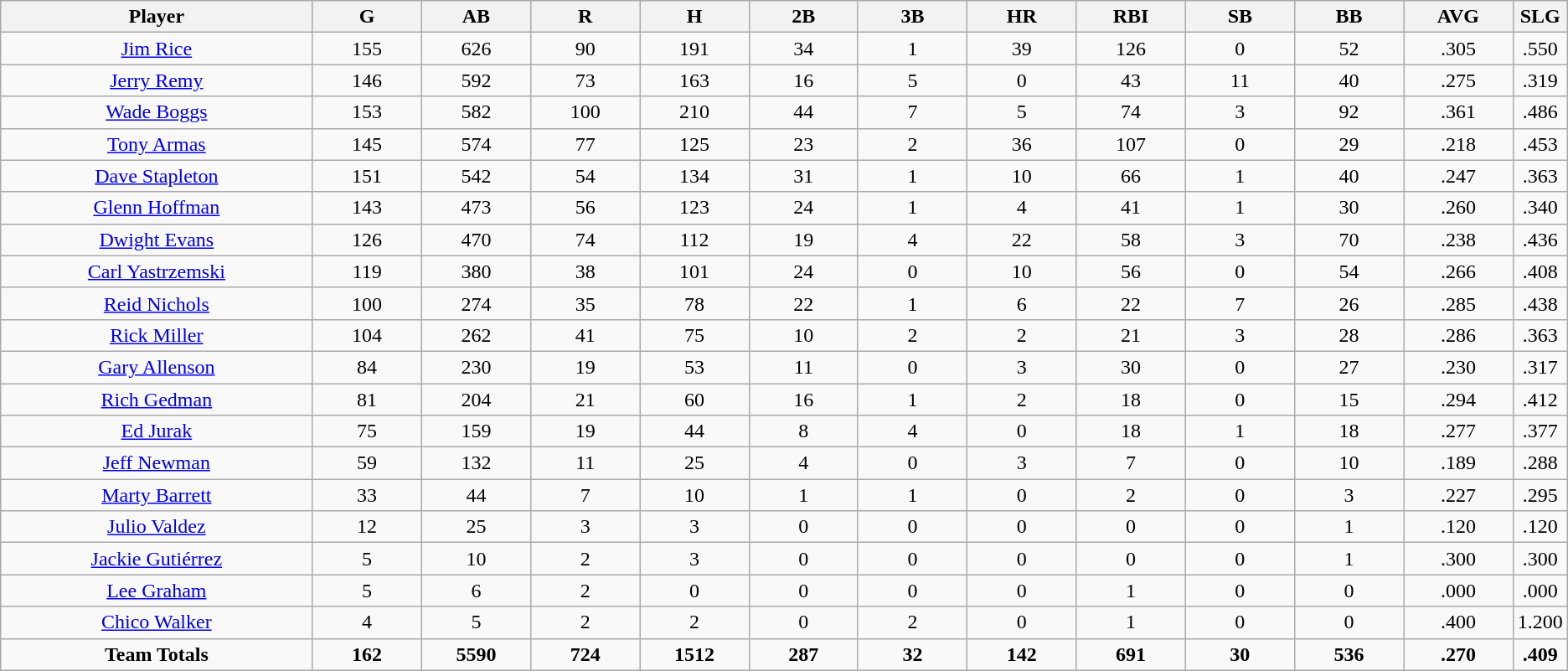<table class=wikitable style="text-align:center">
<tr>
<th bgcolor=#DDDDFF; width="20%">Player</th>
<th bgcolor=#DDDDFF; width="7%">G</th>
<th bgcolor=#DDDDFF; width="7%">AB</th>
<th bgcolor=#DDDDFF; width="7%">R</th>
<th bgcolor=#DDDDFF; width="7%">H</th>
<th bgcolor=#DDDDFF; width="7%">2B</th>
<th bgcolor=#DDDDFF; width="7%">3B</th>
<th bgcolor=#DDDDFF; width="7%">HR</th>
<th bgcolor=#DDDDFF; width="7%">RBI</th>
<th bgcolor=#DDDDFF; width="7%">SB</th>
<th bgcolor=#DDDDFF; width="7%">BB</th>
<th bgcolor=#DDDDFF; width="7%">AVG</th>
<th bgcolor=#DDDDFF; width="7%">SLG</th>
</tr>
<tr>
<td><a href='#'>Jim Rice</a></td>
<td>155</td>
<td>626</td>
<td>90</td>
<td>191</td>
<td>34</td>
<td>1</td>
<td>39</td>
<td>126</td>
<td>0</td>
<td>52</td>
<td>.305</td>
<td>.550</td>
</tr>
<tr>
<td><a href='#'>Jerry Remy</a></td>
<td>146</td>
<td>592</td>
<td>73</td>
<td>163</td>
<td>16</td>
<td>5</td>
<td>0</td>
<td>43</td>
<td>11</td>
<td>40</td>
<td>.275</td>
<td>.319</td>
</tr>
<tr>
<td><a href='#'>Wade Boggs</a></td>
<td>153</td>
<td>582</td>
<td>100</td>
<td>210</td>
<td>44</td>
<td>7</td>
<td>5</td>
<td>74</td>
<td>3</td>
<td>92</td>
<td>.361</td>
<td>.486</td>
</tr>
<tr>
<td><a href='#'>Tony Armas</a></td>
<td>145</td>
<td>574</td>
<td>77</td>
<td>125</td>
<td>23</td>
<td>2</td>
<td>36</td>
<td>107</td>
<td>0</td>
<td>29</td>
<td>.218</td>
<td>.453</td>
</tr>
<tr>
<td><a href='#'>Dave Stapleton</a></td>
<td>151</td>
<td>542</td>
<td>54</td>
<td>134</td>
<td>31</td>
<td>1</td>
<td>10</td>
<td>66</td>
<td>1</td>
<td>40</td>
<td>.247</td>
<td>.363</td>
</tr>
<tr>
<td><a href='#'>Glenn Hoffman</a></td>
<td>143</td>
<td>473</td>
<td>56</td>
<td>123</td>
<td>24</td>
<td>1</td>
<td>4</td>
<td>41</td>
<td>1</td>
<td>30</td>
<td>.260</td>
<td>.340</td>
</tr>
<tr>
<td><a href='#'>Dwight Evans</a></td>
<td>126</td>
<td>470</td>
<td>74</td>
<td>112</td>
<td>19</td>
<td>4</td>
<td>22</td>
<td>58</td>
<td>3</td>
<td>70</td>
<td>.238</td>
<td>.436</td>
</tr>
<tr>
<td><a href='#'>Carl Yastrzemski</a></td>
<td>119</td>
<td>380</td>
<td>38</td>
<td>101</td>
<td>24</td>
<td>0</td>
<td>10</td>
<td>56</td>
<td>0</td>
<td>54</td>
<td>.266</td>
<td>.408</td>
</tr>
<tr>
<td><a href='#'>Reid Nichols</a></td>
<td>100</td>
<td>274</td>
<td>35</td>
<td>78</td>
<td>22</td>
<td>1</td>
<td>6</td>
<td>22</td>
<td>7</td>
<td>26</td>
<td>.285</td>
<td>.438</td>
</tr>
<tr>
<td><a href='#'>Rick Miller</a></td>
<td>104</td>
<td>262</td>
<td>41</td>
<td>75</td>
<td>10</td>
<td>2</td>
<td>2</td>
<td>21</td>
<td>3</td>
<td>28</td>
<td>.286</td>
<td>.363</td>
</tr>
<tr>
<td><a href='#'>Gary Allenson</a></td>
<td>84</td>
<td>230</td>
<td>19</td>
<td>53</td>
<td>11</td>
<td>0</td>
<td>3</td>
<td>30</td>
<td>0</td>
<td>27</td>
<td>.230</td>
<td>.317</td>
</tr>
<tr>
<td><a href='#'>Rich Gedman</a></td>
<td>81</td>
<td>204</td>
<td>21</td>
<td>60</td>
<td>16</td>
<td>1</td>
<td>2</td>
<td>18</td>
<td>0</td>
<td>15</td>
<td>.294</td>
<td>.412</td>
</tr>
<tr>
<td><a href='#'>Ed Jurak</a></td>
<td>75</td>
<td>159</td>
<td>19</td>
<td>44</td>
<td>8</td>
<td>4</td>
<td>0</td>
<td>18</td>
<td>1</td>
<td>18</td>
<td>.277</td>
<td>.377</td>
</tr>
<tr>
<td><a href='#'>Jeff Newman</a></td>
<td>59</td>
<td>132</td>
<td>11</td>
<td>25</td>
<td>4</td>
<td>0</td>
<td>3</td>
<td>7</td>
<td>0</td>
<td>10</td>
<td>.189</td>
<td>.288</td>
</tr>
<tr>
<td><a href='#'>Marty Barrett</a></td>
<td>33</td>
<td>44</td>
<td>7</td>
<td>10</td>
<td>1</td>
<td>1</td>
<td>0</td>
<td>2</td>
<td>0</td>
<td>3</td>
<td>.227</td>
<td>.295</td>
</tr>
<tr>
<td><a href='#'>Julio Valdez</a></td>
<td>12</td>
<td>25</td>
<td>3</td>
<td>3</td>
<td>0</td>
<td>0</td>
<td>0</td>
<td>0</td>
<td>0</td>
<td>1</td>
<td>.120</td>
<td>.120</td>
</tr>
<tr>
<td><a href='#'>Jackie Gutiérrez</a></td>
<td>5</td>
<td>10</td>
<td>2</td>
<td>3</td>
<td>0</td>
<td>0</td>
<td>0</td>
<td>0</td>
<td>0</td>
<td>1</td>
<td>.300</td>
<td>.300</td>
</tr>
<tr>
<td><a href='#'>Lee Graham</a></td>
<td>5</td>
<td>6</td>
<td>2</td>
<td>0</td>
<td>0</td>
<td>0</td>
<td>0</td>
<td>1</td>
<td>0</td>
<td>0</td>
<td>.000</td>
<td>.000</td>
</tr>
<tr>
<td><a href='#'>Chico Walker</a></td>
<td>4</td>
<td>5</td>
<td>2</td>
<td>2</td>
<td>0</td>
<td>2</td>
<td>0</td>
<td>1</td>
<td>0</td>
<td>0</td>
<td>.400</td>
<td>1.200</td>
</tr>
<tr>
<td><strong>Team Totals</strong></td>
<td><strong>162</strong></td>
<td><strong>5590</strong></td>
<td><strong>724</strong></td>
<td><strong>1512</strong></td>
<td><strong>287</strong></td>
<td><strong>32</strong></td>
<td><strong>142</strong></td>
<td><strong>691</strong></td>
<td><strong>30</strong></td>
<td><strong>536</strong></td>
<td><strong>.270</strong></td>
<td><strong>.409</strong></td>
</tr>
</table>
